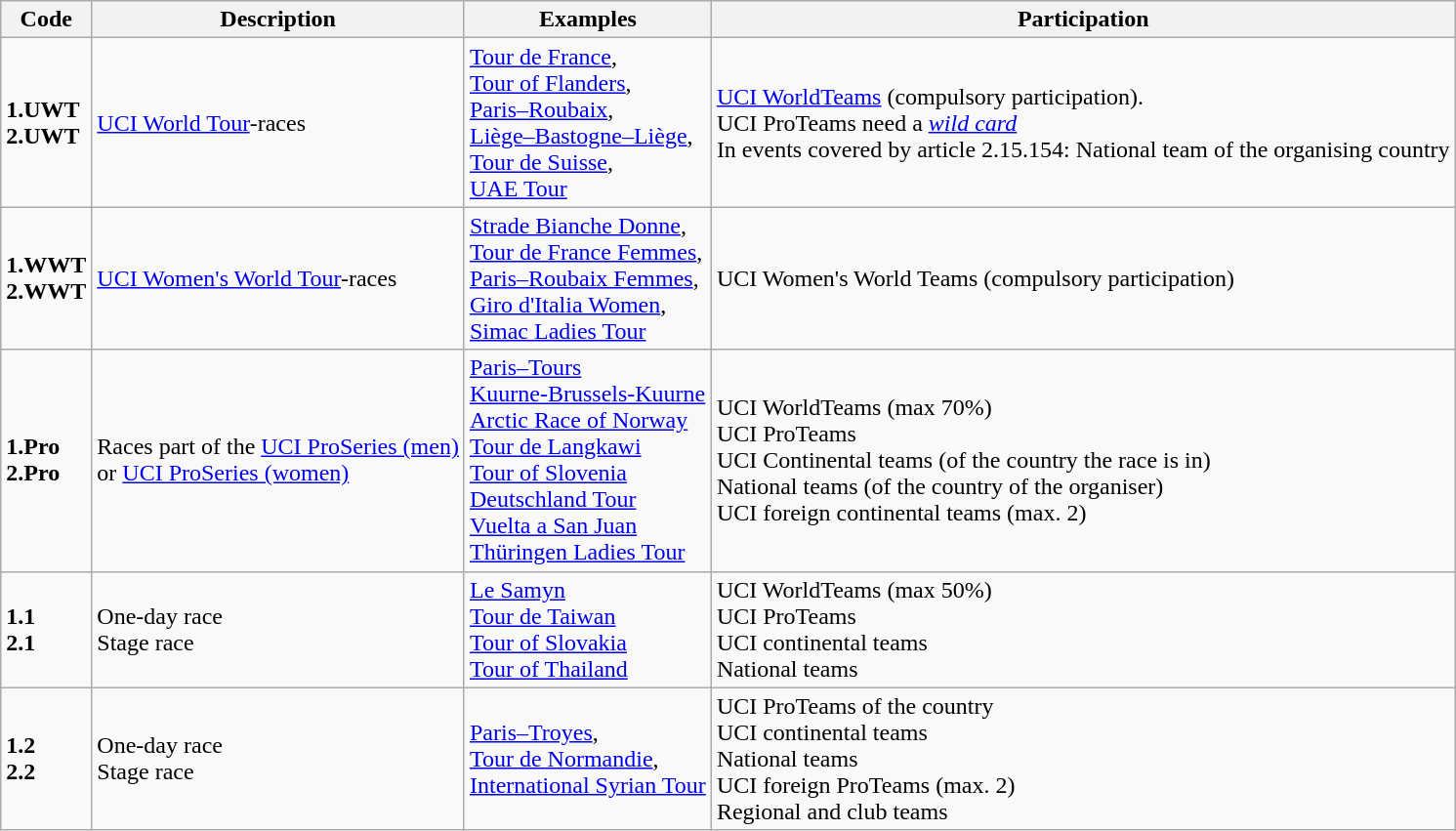<table class="wikitable">
<tr>
<th>Code</th>
<th>Description</th>
<th>Examples</th>
<th>Participation</th>
</tr>
<tr>
<td><strong>1.UWT</strong><br><strong>2.UWT</strong></td>
<td><a href='#'>UCI World Tour</a>-races</td>
<td><a href='#'>Tour de France</a>,<br><a href='#'>Tour of Flanders</a>,<br><a href='#'>Paris–Roubaix</a>,<br><a href='#'>Liège–Bastogne–Liège</a>,<br><a href='#'>Tour de Suisse</a>,<br><a href='#'>UAE Tour</a><br></td>
<td><a href='#'>UCI WorldTeams</a> (compulsory participation).<br>UCI ProTeams need a <em><a href='#'>wild card</a></em><br>In events covered by article 2.15.154: National team of the organising country</td>
</tr>
<tr>
<td><strong>1.WWT</strong><br><strong>2.WWT</strong></td>
<td><a href='#'>UCI Women's World Tour</a>-races</td>
<td><a href='#'>Strade Bianche Donne</a>,<br><a href='#'>Tour de France Femmes</a>,<br><a href='#'>Paris–Roubaix Femmes</a>,<br><a href='#'>Giro d'Italia Women</a>,<br><a href='#'>Simac Ladies Tour</a><br></td>
<td>UCI Women's World Teams (compulsory participation)</td>
</tr>
<tr>
<td><strong>1.Pro</strong><br><strong>2.Pro</strong></td>
<td>Races part of the <a href='#'>UCI ProSeries (men)</a><br>or <a href='#'>UCI ProSeries (women)</a></td>
<td><a href='#'>Paris–Tours</a><br><a href='#'>Kuurne-Brussels-Kuurne</a><br><a href='#'>Arctic Race of Norway</a><br><a href='#'>Tour de Langkawi</a><br><a href='#'>Tour of Slovenia</a><br><a href='#'>Deutschland Tour</a><br><a href='#'>Vuelta a San Juan</a><br><a href='#'>Thüringen Ladies Tour</a><br></td>
<td>UCI WorldTeams (max 70%)<br>UCI ProTeams<br>UCI Continental teams (of the country the race is in)<br>National teams (of the country of the organiser)<br>UCI foreign continental teams (max. 2)</td>
</tr>
<tr>
<td><strong>1.1</strong><br><strong>2.1</strong></td>
<td>One-day race<br>Stage race</td>
<td><a href='#'>Le Samyn</a><br><a href='#'>Tour de Taiwan</a><br><a href='#'>Tour of Slovakia</a><br><a href='#'>Tour of Thailand</a></td>
<td>UCI WorldTeams (max 50%)<br>UCI ProTeams<br>UCI continental teams<br>National teams</td>
</tr>
<tr>
<td><strong>1.2</strong><br><strong>2.2</strong></td>
<td>One-day race<br>Stage race</td>
<td><a href='#'>Paris–Troyes</a>,<br><a href='#'>Tour de Normandie</a>,<br><a href='#'>International Syrian Tour</a></td>
<td>UCI ProTeams of the country<br>UCI continental teams<br>National teams<br>UCI foreign ProTeams (max. 2)<br>Regional and club teams</td>
</tr>
</table>
